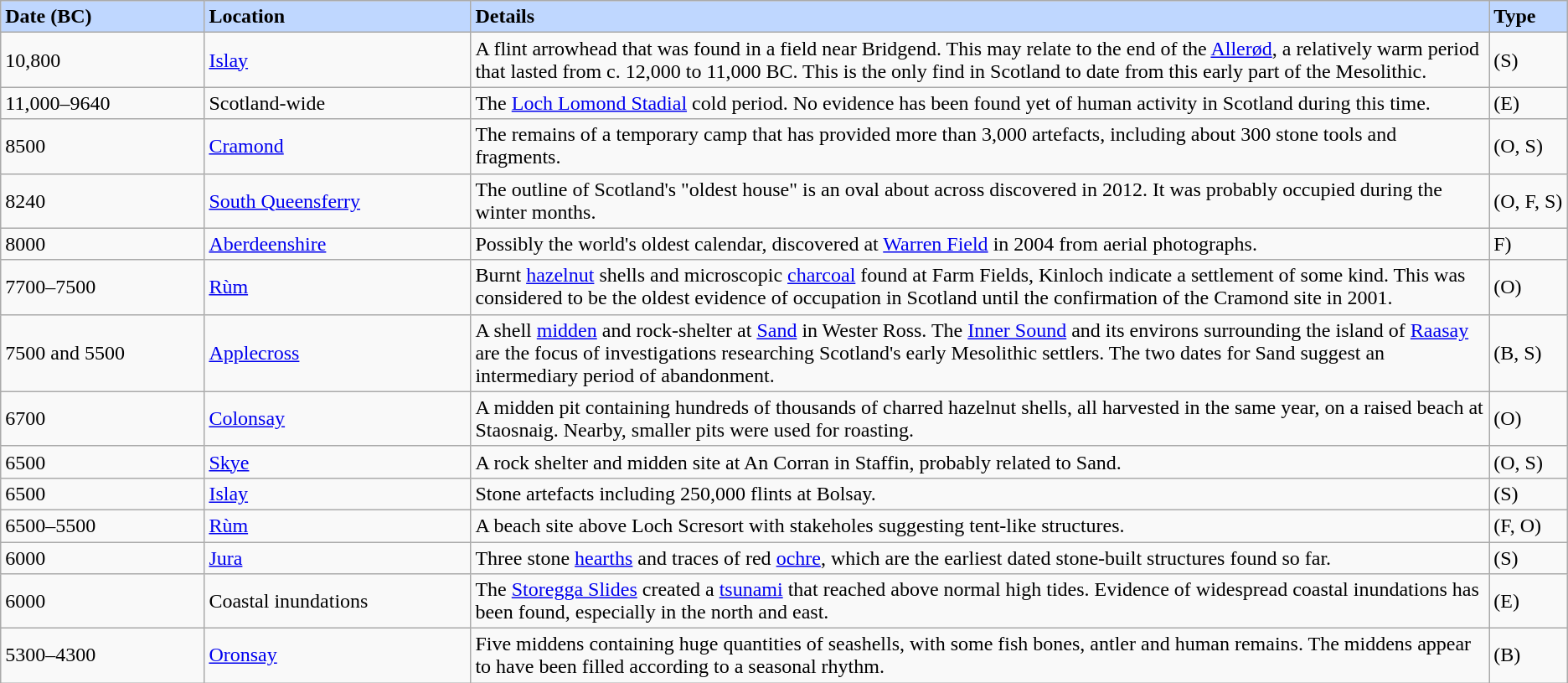<table class="wikitable  sortable">
<tr>
<td bgcolor="#BFD7FF"><strong>Date (BC)</strong></td>
<td bgcolor="#BFD7FF"><strong>Location</strong></td>
<td class="unsortable" width="65%" bgcolor="#BFD7FF"><strong>Details</strong></td>
<td width="5%" bgcolor="#BFD7FF"><strong>Type</strong></td>
</tr>
<tr>
<td>10,800</td>
<td><a href='#'>Islay</a></td>
<td>A flint arrowhead that was found in a field near Bridgend. This may relate to the end of the <a href='#'>Allerød</a>, a relatively warm period that lasted from c. 12,000 to 11,000 BC. This is the only find in Scotland to date from this early part of the Mesolithic.</td>
<td>(S)</td>
</tr>
<tr>
<td>11,000–9640</td>
<td>Scotland-wide</td>
<td>The <a href='#'>Loch Lomond Stadial</a> cold period. No evidence has been found yet of human activity in Scotland during this time.</td>
<td>(E)</td>
</tr>
<tr>
<td>8500</td>
<td><a href='#'>Cramond</a></td>
<td>The remains of a temporary camp that has provided more than 3,000 artefacts, including about 300 stone tools and fragments.</td>
<td>(O, S)</td>
</tr>
<tr>
<td>8240</td>
<td><a href='#'>South Queensferry</a></td>
<td>The outline of Scotland's "oldest house" is an oval about  across discovered in 2012. It was probably occupied during the winter months.</td>
<td>(O, F, S)</td>
</tr>
<tr>
<td>8000</td>
<td><a href='#'>Aberdeenshire</a></td>
<td>Possibly the world's oldest calendar, discovered at <a href='#'>Warren Field</a> in 2004 from aerial photographs.</td>
<td>F)</td>
</tr>
<tr>
<td>7700–7500</td>
<td><a href='#'>Rùm</a></td>
<td>Burnt <a href='#'>hazelnut</a> shells and microscopic <a href='#'>charcoal</a> found at Farm Fields, Kinloch indicate a settlement of some kind. This was considered to be the oldest evidence of occupation in Scotland until the confirmation of the Cramond site in 2001.</td>
<td>(O)</td>
</tr>
<tr>
<td>7500 and 5500</td>
<td><a href='#'>Applecross</a></td>
<td>A shell <a href='#'>midden</a> and rock-shelter at <a href='#'>Sand</a> in Wester Ross. The <a href='#'>Inner Sound</a> and its environs surrounding the island of <a href='#'>Raasay</a> are the focus of investigations researching Scotland's early Mesolithic settlers. The two dates for Sand suggest an intermediary period of abandonment.</td>
<td>(B, S)</td>
</tr>
<tr>
<td>6700</td>
<td><a href='#'>Colonsay</a></td>
<td>A midden pit containing hundreds of thousands of charred hazelnut shells, all harvested in the same year, on a raised beach at Staosnaig. Nearby, smaller pits were used for roasting.</td>
<td>(O)</td>
</tr>
<tr>
<td>6500</td>
<td><a href='#'>Skye</a></td>
<td>A rock shelter and midden site at An Corran in Staffin, probably related to Sand.</td>
<td>(O, S)</td>
</tr>
<tr>
<td>6500</td>
<td><a href='#'>Islay</a></td>
<td>Stone artefacts including 250,000 flints at Bolsay.</td>
<td>(S)</td>
</tr>
<tr>
<td>6500–5500</td>
<td><a href='#'>Rùm</a></td>
<td>A beach site above Loch Scresort with stakeholes suggesting tent-like structures.</td>
<td>(F, O)</td>
</tr>
<tr>
<td>6000</td>
<td><a href='#'>Jura</a></td>
<td>Three stone <a href='#'>hearths</a> and traces of red <a href='#'>ochre</a>, which are the earliest dated stone-built structures found so far.</td>
<td>(S)</td>
</tr>
<tr>
<td>6000</td>
<td>Coastal inundations</td>
<td>The <a href='#'>Storegga Slides</a> created a <a href='#'>tsunami</a> that reached  above normal high tides. Evidence of widespread coastal inundations has been found, especially in the north and east.</td>
<td>(E)</td>
</tr>
<tr>
<td>5300–4300</td>
<td><a href='#'>Oronsay</a></td>
<td>Five middens containing huge quantities of seashells, with some fish bones, antler and human remains. The middens appear to have been filled according to a seasonal rhythm.</td>
<td>(B)</td>
</tr>
</table>
